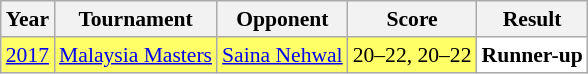<table class="sortable wikitable" style="font-size: 90%;">
<tr>
<th>Year</th>
<th>Tournament</th>
<th>Opponent</th>
<th>Score</th>
<th>Result</th>
</tr>
<tr style="background:#FFFF67">
<td align="center"><a href='#'>2017</a></td>
<td align="left"><a href='#'>Malaysia Masters</a></td>
<td align="left"> <a href='#'>Saina Nehwal</a></td>
<td align="left">20–22, 20–22</td>
<td style="text-align:left; background:white"> <strong>Runner-up</strong></td>
</tr>
</table>
